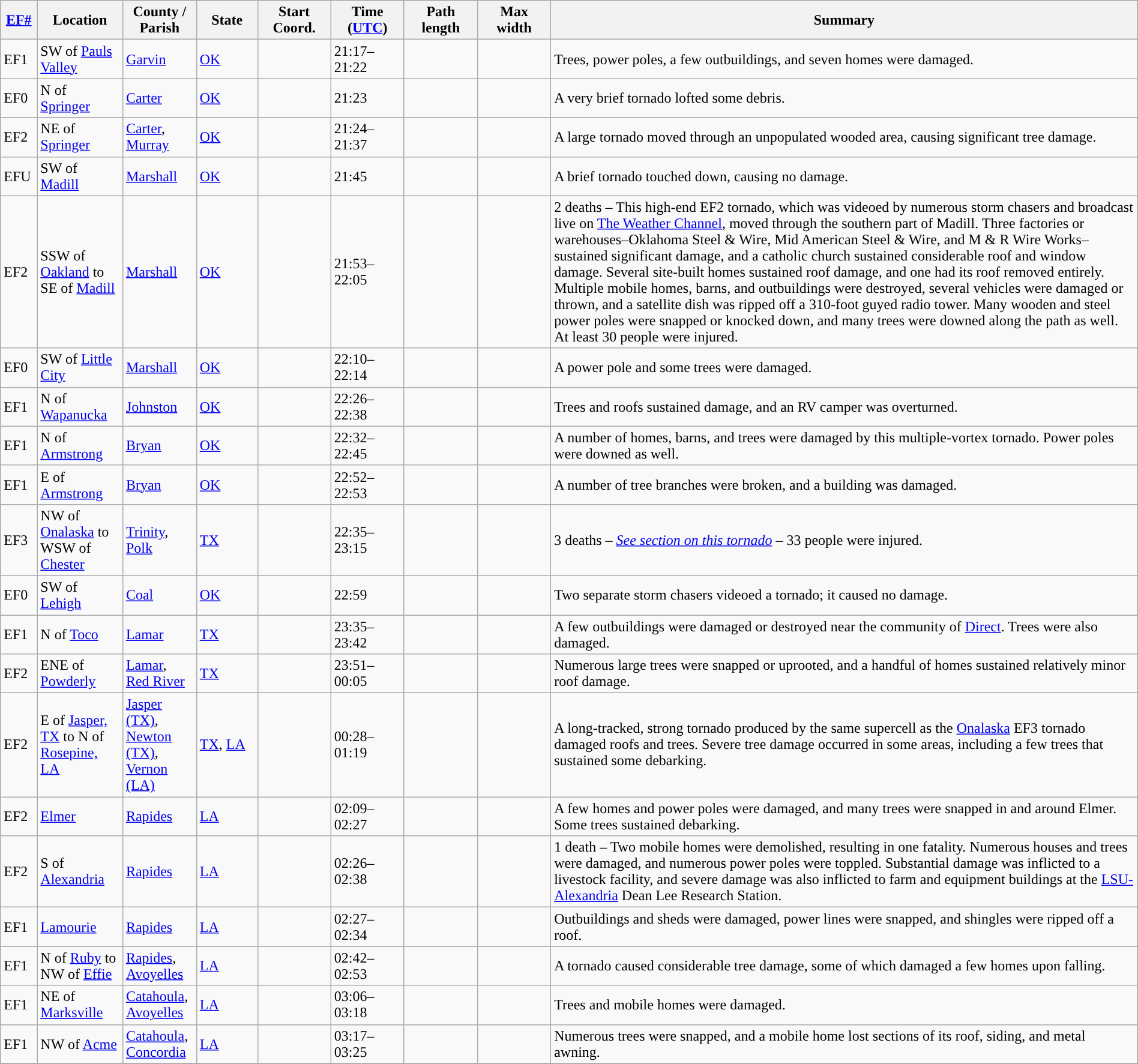<table class="wikitable sortable" style="width:100%;">
<tr>
<th scope="col"  style="width:3%; text-align:center;"><a href='#'>EF#</a></th>
<th scope="col"  style="width:7%; text-align:center;" class="unsortable">Location</th>
<th scope="col"  style="width:6%; text-align:center;" class="unsortable">County / Parish</th>
<th scope="col"  style="width:5%; text-align:center;">State</th>
<th scope="col"  style="width:6%; text-align:center;">Start Coord.</th>
<th scope="col"  style="width:6%; text-align:center;">Time (<a href='#'>UTC</a>)</th>
<th scope="col"  style="width:6%; text-align:center;">Path length</th>
<th scope="col"  style="width:6%; text-align:center;">Max width</th>
<th scope="col" class="unsortable" style="width:48%; text-align:center;">Summary</th>
</tr>
<tr>
<td>EF1</td>
<td>SW of <a href='#'>Pauls Valley</a></td>
<td><a href='#'>Garvin</a></td>
<td><a href='#'>OK</a></td>
<td></td>
<td>21:17–21:22</td>
<td></td>
<td></td>
<td>Trees, power poles, a few outbuildings, and seven homes were damaged.</td>
</tr>
<tr>
<td>EF0</td>
<td>N of <a href='#'>Springer</a></td>
<td><a href='#'>Carter</a></td>
<td><a href='#'>OK</a></td>
<td></td>
<td>21:23</td>
<td></td>
<td></td>
<td>A very brief tornado lofted some debris.</td>
</tr>
<tr>
<td>EF2</td>
<td>NE of <a href='#'>Springer</a></td>
<td><a href='#'>Carter</a>, <a href='#'>Murray</a></td>
<td><a href='#'>OK</a></td>
<td></td>
<td>21:24–21:37</td>
<td></td>
<td></td>
<td>A large tornado moved through an unpopulated wooded area, causing significant tree damage.</td>
</tr>
<tr>
<td>EFU</td>
<td>SW of <a href='#'>Madill</a></td>
<td><a href='#'>Marshall</a></td>
<td><a href='#'>OK</a></td>
<td></td>
<td>21:45</td>
<td></td>
<td></td>
<td>A brief tornado touched down, causing no damage.</td>
</tr>
<tr>
<td>EF2</td>
<td>SSW of <a href='#'>Oakland</a> to SE of <a href='#'>Madill</a></td>
<td><a href='#'>Marshall</a></td>
<td><a href='#'>OK</a></td>
<td></td>
<td>21:53–22:05</td>
<td></td>
<td></td>
<td>2 deaths – This high-end EF2 tornado, which was videoed by numerous storm chasers and broadcast live on <a href='#'>The Weather Channel</a>, moved through the southern part of Madill. Three factories or warehouses–Oklahoma Steel & Wire, Mid American Steel & Wire, and M & R Wire Works–sustained significant damage, and a catholic church sustained considerable roof and window damage. Several site-built homes sustained roof damage, and one had its roof removed entirely. Multiple mobile homes, barns, and outbuildings were destroyed, several vehicles were damaged or thrown, and a satellite dish was ripped off a 310-foot guyed radio tower. Many wooden and steel power poles were snapped or knocked down, and many trees were downed along the path as well. At least 30 people were injured.</td>
</tr>
<tr>
<td>EF0</td>
<td>SW of <a href='#'>Little City</a></td>
<td><a href='#'>Marshall</a></td>
<td><a href='#'>OK</a></td>
<td></td>
<td>22:10–22:14</td>
<td></td>
<td></td>
<td>A power pole and some trees were damaged.</td>
</tr>
<tr>
<td>EF1</td>
<td>N of <a href='#'>Wapanucka</a></td>
<td><a href='#'>Johnston</a></td>
<td><a href='#'>OK</a></td>
<td></td>
<td>22:26–22:38</td>
<td></td>
<td></td>
<td>Trees and roofs sustained damage, and an RV camper was overturned.</td>
</tr>
<tr>
<td>EF1</td>
<td>N of <a href='#'>Armstrong</a></td>
<td><a href='#'>Bryan</a></td>
<td><a href='#'>OK</a></td>
<td></td>
<td>22:32–22:45</td>
<td></td>
<td></td>
<td>A number of homes, barns, and trees were damaged by this multiple-vortex tornado. Power poles were downed as well.</td>
</tr>
<tr>
<td>EF1</td>
<td>E of <a href='#'>Armstrong</a></td>
<td><a href='#'>Bryan</a></td>
<td><a href='#'>OK</a></td>
<td></td>
<td>22:52–22:53</td>
<td></td>
<td></td>
<td>A number of tree branches were broken, and a building was damaged.</td>
</tr>
<tr>
<td>EF3</td>
<td>NW of <a href='#'>Onalaska</a> to WSW of <a href='#'>Chester</a></td>
<td><a href='#'>Trinity</a>, <a href='#'>Polk</a></td>
<td><a href='#'>TX</a></td>
<td></td>
<td>22:35–23:15</td>
<td></td>
<td></td>
<td>3 deaths – <em><a href='#'>See section on this tornado</a></em> – 33 people were injured.</td>
</tr>
<tr>
<td>EF0</td>
<td>SW of <a href='#'>Lehigh</a></td>
<td><a href='#'>Coal</a></td>
<td><a href='#'>OK</a></td>
<td></td>
<td>22:59</td>
<td></td>
<td></td>
<td>Two separate storm chasers videoed a tornado; it caused no damage.</td>
</tr>
<tr>
<td>EF1</td>
<td>N of <a href='#'>Toco</a></td>
<td><a href='#'>Lamar</a></td>
<td><a href='#'>TX</a></td>
<td></td>
<td>23:35–23:42</td>
<td></td>
<td></td>
<td>A few outbuildings were damaged or destroyed near the community of <a href='#'>Direct</a>. Trees were also damaged.</td>
</tr>
<tr>
<td>EF2</td>
<td>ENE of <a href='#'>Powderly</a></td>
<td><a href='#'>Lamar</a>, <a href='#'>Red River</a></td>
<td><a href='#'>TX</a></td>
<td></td>
<td>23:51–00:05</td>
<td></td>
<td></td>
<td>Numerous large trees were snapped or uprooted, and a handful of homes sustained relatively minor roof damage.</td>
</tr>
<tr>
<td>EF2</td>
<td>E of <a href='#'>Jasper, TX</a> to N of <a href='#'>Rosepine, LA</a></td>
<td><a href='#'>Jasper (TX)</a>, <a href='#'>Newton (TX)</a>, <a href='#'>Vernon (LA)</a></td>
<td><a href='#'>TX</a>, <a href='#'>LA</a></td>
<td></td>
<td>00:28–01:19</td>
<td></td>
<td></td>
<td>A long-tracked, strong tornado produced by the same supercell as the <a href='#'>Onalaska</a> EF3 tornado damaged roofs and trees. Severe tree damage occurred in some areas, including a few trees that sustained some debarking.</td>
</tr>
<tr>
<td>EF2</td>
<td><a href='#'>Elmer</a></td>
<td><a href='#'>Rapides</a></td>
<td><a href='#'>LA</a></td>
<td></td>
<td>02:09–02:27</td>
<td></td>
<td></td>
<td>A few homes and power poles were damaged, and many trees were snapped in and around Elmer. Some trees sustained debarking.</td>
</tr>
<tr>
<td>EF2</td>
<td>S of <a href='#'>Alexandria</a></td>
<td><a href='#'>Rapides</a></td>
<td><a href='#'>LA</a></td>
<td></td>
<td>02:26–02:38</td>
<td></td>
<td></td>
<td>1 death – Two mobile homes were demolished, resulting in one fatality. Numerous houses and trees were damaged, and numerous power poles were toppled. Substantial damage was inflicted to a livestock facility, and severe damage was also inflicted to farm and equipment buildings at the <a href='#'>LSU-Alexandria</a> Dean Lee Research Station.</td>
</tr>
<tr>
<td>EF1</td>
<td><a href='#'>Lamourie</a></td>
<td><a href='#'>Rapides</a></td>
<td><a href='#'>LA</a></td>
<td></td>
<td>02:27–02:34</td>
<td></td>
<td></td>
<td>Outbuildings and sheds were damaged, power lines were snapped, and shingles were ripped off a roof.</td>
</tr>
<tr>
<td>EF1</td>
<td>N of <a href='#'>Ruby</a> to NW of <a href='#'>Effie</a></td>
<td><a href='#'>Rapides</a>, <a href='#'>Avoyelles</a></td>
<td><a href='#'>LA</a></td>
<td></td>
<td>02:42–02:53</td>
<td></td>
<td></td>
<td>A tornado caused considerable tree damage, some of which damaged a few homes upon falling.</td>
</tr>
<tr>
<td>EF1</td>
<td>NE of <a href='#'>Marksville</a></td>
<td><a href='#'>Catahoula</a>, <a href='#'>Avoyelles</a></td>
<td><a href='#'>LA</a></td>
<td></td>
<td>03:06–03:18</td>
<td></td>
<td></td>
<td>Trees and mobile homes were damaged.</td>
</tr>
<tr>
<td>EF1</td>
<td>NW of <a href='#'>Acme</a></td>
<td><a href='#'>Catahoula</a>, <a href='#'>Concordia</a></td>
<td><a href='#'>LA</a></td>
<td></td>
<td>03:17–03:25</td>
<td></td>
<td></td>
<td>Numerous trees were snapped, and a mobile home lost sections of its roof, siding, and metal awning.</td>
</tr>
<tr>
</tr>
</table>
